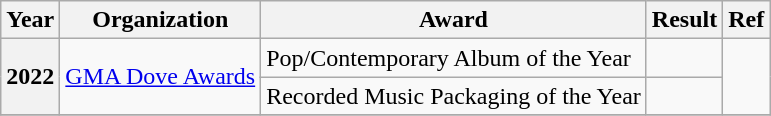<table class="wikitable plainrowheaders">
<tr>
<th>Year</th>
<th>Organization</th>
<th>Award</th>
<th>Result</th>
<th>Ref</th>
</tr>
<tr>
<th scope="row" rowspan="2">2022</th>
<td rowspan="2"><a href='#'>GMA Dove Awards</a></td>
<td>Pop/Contemporary Album of the Year</td>
<td></td>
<td rowspan="2"></td>
</tr>
<tr>
<td>Recorded Music Packaging of the Year</td>
<td></td>
</tr>
<tr>
</tr>
</table>
